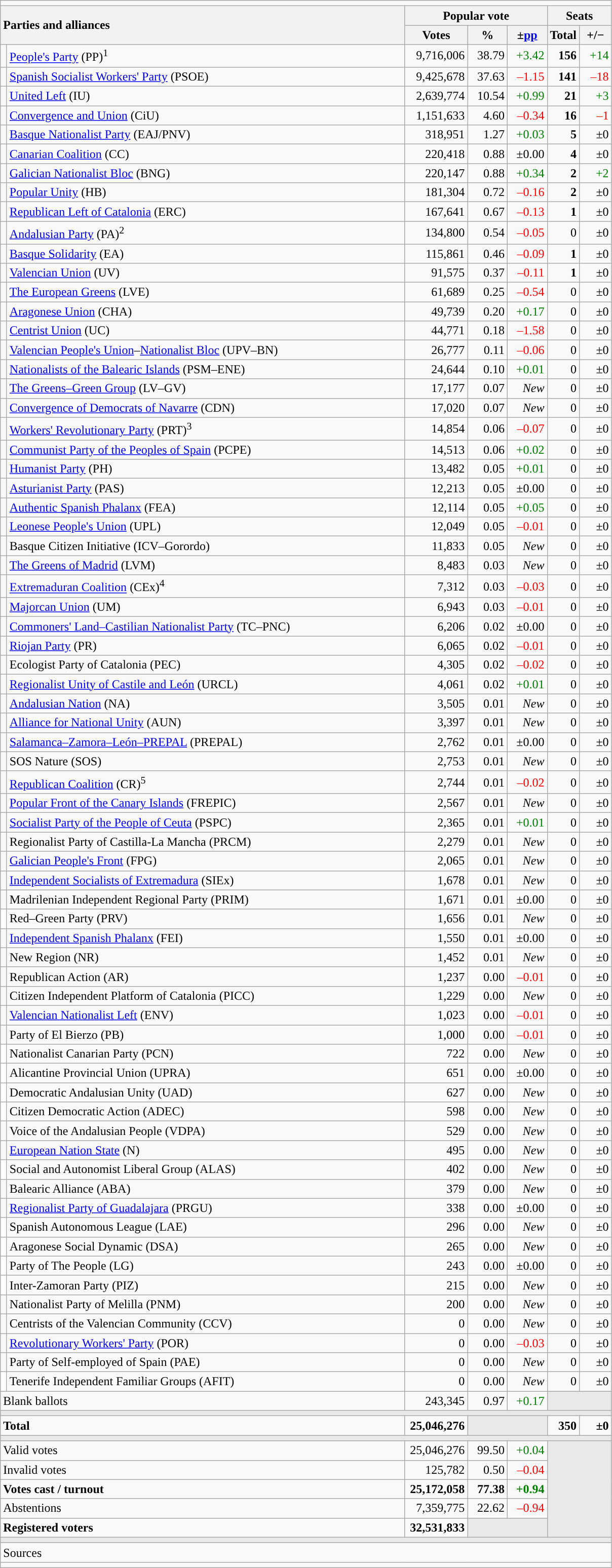<table class="wikitable" style="text-align:right;">
<tr>
<td colspan="7"></td>
</tr>
<tr>
<th style="text-align:left;" rowspan="2" colspan="2" width="525">Parties and alliances</th>
<th colspan="3">Popular vote</th>
<th colspan="2">Seats</th>
</tr>
<tr>
<th width="75">Votes</th>
<th width="45">%</th>
<th width="45">±<a href='#'>pp</a></th>
<th width="35">Total</th>
<th width="35">+/−</th>
</tr>
<tr>
<td width="1" style="color:inherit;background:"></td>
<td align="left"><a href='#'>People's Party</a> (PP)<sup>1</sup></td>
<td>9,716,006</td>
<td>38.79</td>
<td style="color:green;">+3.42</td>
<td><strong>156</strong></td>
<td style="color:green;">+14</td>
</tr>
<tr>
<td style="color:inherit;background:"></td>
<td align="left"><a href='#'>Spanish Socialist Workers' Party</a> (PSOE)</td>
<td>9,425,678</td>
<td>37.63</td>
<td style="color:red;">–1.15</td>
<td><strong>141</strong></td>
<td style="color:red;">–18</td>
</tr>
<tr>
<td style="color:inherit;background:"></td>
<td align="left"><a href='#'>United Left</a> (IU)</td>
<td>2,639,774</td>
<td>10.54</td>
<td style="color:green;">+0.99</td>
<td><strong>21</strong></td>
<td style="color:green;">+3</td>
</tr>
<tr>
<td style="color:inherit;background:"></td>
<td align="left"><a href='#'>Convergence and Union</a> (CiU)</td>
<td>1,151,633</td>
<td>4.60</td>
<td style="color:red;">–0.34</td>
<td><strong>16</strong></td>
<td style="color:red;">–1</td>
</tr>
<tr>
<td style="color:inherit;background:"></td>
<td align="left"><a href='#'>Basque Nationalist Party</a> (EAJ/PNV)</td>
<td>318,951</td>
<td>1.27</td>
<td style="color:green;">+0.03</td>
<td><strong>5</strong></td>
<td>±0</td>
</tr>
<tr>
<td style="color:inherit;background:"></td>
<td align="left"><a href='#'>Canarian Coalition</a> (CC)</td>
<td>220,418</td>
<td>0.88</td>
<td>±0.00</td>
<td><strong>4</strong></td>
<td>±0</td>
</tr>
<tr>
<td style="color:inherit;background:"></td>
<td align="left"><a href='#'>Galician Nationalist Bloc</a> (BNG)</td>
<td>220,147</td>
<td>0.88</td>
<td style="color:green;">+0.34</td>
<td><strong>2</strong></td>
<td style="color:green;">+2</td>
</tr>
<tr>
<td style="color:inherit;background:"></td>
<td align="left"><a href='#'>Popular Unity</a> (HB)</td>
<td>181,304</td>
<td>0.72</td>
<td style="color:red;">–0.16</td>
<td><strong>2</strong></td>
<td>±0</td>
</tr>
<tr>
<td style="color:inherit;background:"></td>
<td align="left"><a href='#'>Republican Left of Catalonia</a> (ERC)</td>
<td>167,641</td>
<td>0.67</td>
<td style="color:red;">–0.13</td>
<td><strong>1</strong></td>
<td>±0</td>
</tr>
<tr>
<td style="color:inherit;background:"></td>
<td align="left"><a href='#'>Andalusian Party</a> (PA)<sup>2</sup></td>
<td>134,800</td>
<td>0.54</td>
<td style="color:red;">–0.05</td>
<td>0</td>
<td>±0</td>
</tr>
<tr>
<td style="color:inherit;background:"></td>
<td align="left"><a href='#'>Basque Solidarity</a> (EA)</td>
<td>115,861</td>
<td>0.46</td>
<td style="color:red;">–0.09</td>
<td><strong>1</strong></td>
<td>±0</td>
</tr>
<tr>
<td style="color:inherit;background:"></td>
<td align="left"><a href='#'>Valencian Union</a> (UV)</td>
<td>91,575</td>
<td>0.37</td>
<td style="color:red;">–0.11</td>
<td><strong>1</strong></td>
<td>±0</td>
</tr>
<tr>
<td style="color:inherit;background:"></td>
<td align="left"><a href='#'>The European Greens</a> (LVE)</td>
<td>61,689</td>
<td>0.25</td>
<td style="color:red;">–0.54</td>
<td>0</td>
<td>±0</td>
</tr>
<tr>
<td style="color:inherit;background:"></td>
<td align="left"><a href='#'>Aragonese Union</a> (CHA)</td>
<td>49,739</td>
<td>0.20</td>
<td style="color:green;">+0.17</td>
<td>0</td>
<td>±0</td>
</tr>
<tr>
<td style="color:inherit;background:"></td>
<td align="left"><a href='#'>Centrist Union</a> (UC)</td>
<td>44,771</td>
<td>0.18</td>
<td style="color:red;">–1.58</td>
<td>0</td>
<td>±0</td>
</tr>
<tr>
<td style="color:inherit;background:"></td>
<td align="left"><a href='#'>Valencian People's Union</a>–<a href='#'>Nationalist Bloc</a> (UPV–BN)</td>
<td>26,777</td>
<td>0.11</td>
<td style="color:red;">–0.06</td>
<td>0</td>
<td>±0</td>
</tr>
<tr>
<td style="color:inherit;background:"></td>
<td align="left"><a href='#'>Nationalists of the Balearic Islands</a> (PSM–ENE)</td>
<td>24,644</td>
<td>0.10</td>
<td style="color:green;">+0.01</td>
<td>0</td>
<td>±0</td>
</tr>
<tr>
<td style="color:inherit;background:"></td>
<td align="left"><a href='#'>The Greens–Green Group</a> (LV–GV)</td>
<td>17,177</td>
<td>0.07</td>
<td><em>New</em></td>
<td>0</td>
<td>±0</td>
</tr>
<tr>
<td style="color:inherit;background:"></td>
<td align="left"><a href='#'>Convergence of Democrats of Navarre</a> (CDN)</td>
<td>17,020</td>
<td>0.07</td>
<td><em>New</em></td>
<td>0</td>
<td>±0</td>
</tr>
<tr>
<td style="color:inherit;background:"></td>
<td align="left"><a href='#'>Workers' Revolutionary Party</a> (PRT)<sup>3</sup></td>
<td>14,854</td>
<td>0.06</td>
<td style="color:red;">–0.07</td>
<td>0</td>
<td>±0</td>
</tr>
<tr>
<td style="color:inherit;background:"></td>
<td align="left"><a href='#'>Communist Party of the Peoples of Spain</a> (PCPE)</td>
<td>14,513</td>
<td>0.06</td>
<td style="color:green;">+0.02</td>
<td>0</td>
<td>±0</td>
</tr>
<tr>
<td style="color:inherit;background:"></td>
<td align="left"><a href='#'>Humanist Party</a> (PH)</td>
<td>13,482</td>
<td>0.05</td>
<td style="color:green;">+0.01</td>
<td>0</td>
<td>±0</td>
</tr>
<tr>
<td style="color:inherit;background:"></td>
<td align="left"><a href='#'>Asturianist Party</a> (PAS)</td>
<td>12,213</td>
<td>0.05</td>
<td>±0.00</td>
<td>0</td>
<td>±0</td>
</tr>
<tr>
<td style="color:inherit;background:"></td>
<td align="left"><a href='#'>Authentic Spanish Phalanx</a> (FEA)</td>
<td>12,114</td>
<td>0.05</td>
<td style="color:green;">+0.05</td>
<td>0</td>
<td>±0</td>
</tr>
<tr>
<td style="color:inherit;background:"></td>
<td align="left"><a href='#'>Leonese People's Union</a> (UPL)</td>
<td>12,049</td>
<td>0.05</td>
<td style="color:red;">–0.01</td>
<td>0</td>
<td>±0</td>
</tr>
<tr>
<td style="color:inherit;background:"></td>
<td align="left">Basque Citizen Initiative (ICV–Gorordo)</td>
<td>11,833</td>
<td>0.05</td>
<td><em>New</em></td>
<td>0</td>
<td>±0</td>
</tr>
<tr>
<td style="color:inherit;background:"></td>
<td align="left"><a href='#'>The Greens of Madrid</a> (LVM)</td>
<td>8,483</td>
<td>0.03</td>
<td><em>New</em></td>
<td>0</td>
<td>±0</td>
</tr>
<tr>
<td style="color:inherit;background:"></td>
<td align="left"><a href='#'>Extremaduran Coalition</a> (CEx)<sup>4</sup></td>
<td>7,312</td>
<td>0.03</td>
<td style="color:red;">–0.03</td>
<td>0</td>
<td>±0</td>
</tr>
<tr>
<td style="color:inherit;background:"></td>
<td align="left"><a href='#'>Majorcan Union</a> (UM)</td>
<td>6,943</td>
<td>0.03</td>
<td style="color:red;">–0.01</td>
<td>0</td>
<td>±0</td>
</tr>
<tr>
<td style="color:inherit;background:"></td>
<td align="left"><a href='#'>Commoners' Land–Castilian Nationalist Party</a> (TC–PNC)</td>
<td>6,206</td>
<td>0.02</td>
<td>±0.00</td>
<td>0</td>
<td>±0</td>
</tr>
<tr>
<td style="color:inherit;background:"></td>
<td align="left"><a href='#'>Riojan Party</a> (PR)</td>
<td>6,065</td>
<td>0.02</td>
<td style="color:red;">–0.01</td>
<td>0</td>
<td>±0</td>
</tr>
<tr>
<td style="color:inherit;background:"></td>
<td align="left">Ecologist Party of Catalonia (PEC)</td>
<td>4,305</td>
<td>0.02</td>
<td style="color:red;">–0.02</td>
<td>0</td>
<td>±0</td>
</tr>
<tr>
<td style="color:inherit;background:"></td>
<td align="left"><a href='#'>Regionalist Unity of Castile and León</a> (URCL)</td>
<td>4,061</td>
<td>0.02</td>
<td style="color:green;">+0.01</td>
<td>0</td>
<td>±0</td>
</tr>
<tr>
<td style="color:inherit;background:"></td>
<td align="left"><a href='#'>Andalusian Nation</a> (NA)</td>
<td>3,505</td>
<td>0.01</td>
<td><em>New</em></td>
<td>0</td>
<td>±0</td>
</tr>
<tr>
<td style="color:inherit;background:"></td>
<td align="left"><a href='#'>Alliance for National Unity</a> (AUN)</td>
<td>3,397</td>
<td>0.01</td>
<td><em>New</em></td>
<td>0</td>
<td>±0</td>
</tr>
<tr>
<td style="color:inherit;background:"></td>
<td align="left"><a href='#'>Salamanca–Zamora–León–PREPAL</a> (PREPAL)</td>
<td>2,762</td>
<td>0.01</td>
<td>±0.00</td>
<td>0</td>
<td>±0</td>
</tr>
<tr>
<td style="color:inherit;background:"></td>
<td align="left">SOS Nature (SOS)</td>
<td>2,753</td>
<td>0.01</td>
<td><em>New</em></td>
<td>0</td>
<td>±0</td>
</tr>
<tr>
<td style="color:inherit;background:"></td>
<td align="left"><a href='#'>Republican Coalition</a> (CR)<sup>5</sup></td>
<td>2,744</td>
<td>0.01</td>
<td style="color:red;">–0.02</td>
<td>0</td>
<td>±0</td>
</tr>
<tr>
<td style="color:inherit;background:"></td>
<td align="left"><a href='#'>Popular Front of the Canary Islands</a> (FREPIC)</td>
<td>2,567</td>
<td>0.01</td>
<td><em>New</em></td>
<td>0</td>
<td>±0</td>
</tr>
<tr>
<td style="color:inherit;background:"></td>
<td align="left"><a href='#'>Socialist Party of the People of Ceuta</a> (PSPC)</td>
<td>2,365</td>
<td>0.01</td>
<td style="color:green;">+0.01</td>
<td>0</td>
<td>±0</td>
</tr>
<tr>
<td style="color:inherit;background:"></td>
<td align="left">Regionalist Party of Castilla-La Mancha (PRCM)</td>
<td>2,279</td>
<td>0.01</td>
<td><em>New</em></td>
<td>0</td>
<td>±0</td>
</tr>
<tr>
<td style="color:inherit;background:"></td>
<td align="left"><a href='#'>Galician People's Front</a> (FPG)</td>
<td>2,065</td>
<td>0.01</td>
<td><em>New</em></td>
<td>0</td>
<td>±0</td>
</tr>
<tr>
<td style="color:inherit;background:"></td>
<td align="left"><a href='#'>Independent Socialists of Extremadura</a> (SIEx)</td>
<td>1,678</td>
<td>0.01</td>
<td><em>New</em></td>
<td>0</td>
<td>±0</td>
</tr>
<tr>
<td style="color:inherit;background:"></td>
<td align="left">Madrilenian Independent Regional Party (PRIM)</td>
<td>1,671</td>
<td>0.01</td>
<td>±0.00</td>
<td>0</td>
<td>±0</td>
</tr>
<tr>
<td bgcolor="white"></td>
<td align="left">Red–Green Party (PRV)</td>
<td>1,656</td>
<td>0.01</td>
<td><em>New</em></td>
<td>0</td>
<td>±0</td>
</tr>
<tr>
<td style="color:inherit;background:"></td>
<td align="left"><a href='#'>Independent Spanish Phalanx</a> (FEI)</td>
<td>1,550</td>
<td>0.01</td>
<td>±0.00</td>
<td>0</td>
<td>±0</td>
</tr>
<tr>
<td style="color:inherit;background:"></td>
<td align="left">New Region (NR)</td>
<td>1,452</td>
<td>0.01</td>
<td><em>New</em></td>
<td>0</td>
<td>±0</td>
</tr>
<tr>
<td style="color:inherit;background:"></td>
<td align="left">Republican Action (AR)</td>
<td>1,237</td>
<td>0.00</td>
<td style="color:red;">–0.01</td>
<td>0</td>
<td>±0</td>
</tr>
<tr>
<td style="color:inherit;background:"></td>
<td align="left">Citizen Independent Platform of Catalonia (PICC)</td>
<td>1,229</td>
<td>0.00</td>
<td><em>New</em></td>
<td>0</td>
<td>±0</td>
</tr>
<tr>
<td style="color:inherit;background:"></td>
<td align="left"><a href='#'>Valencian Nationalist Left</a> (ENV)</td>
<td>1,023</td>
<td>0.00</td>
<td style="color:red;">–0.01</td>
<td>0</td>
<td>±0</td>
</tr>
<tr>
<td style="color:inherit;background:"></td>
<td align="left">Party of El Bierzo (PB)</td>
<td>1,000</td>
<td>0.00</td>
<td style="color:red;">–0.01</td>
<td>0</td>
<td>±0</td>
</tr>
<tr>
<td bgcolor="white"></td>
<td align="left">Nationalist Canarian Party (PCN)</td>
<td>722</td>
<td>0.00</td>
<td><em>New</em></td>
<td>0</td>
<td>±0</td>
</tr>
<tr>
<td bgcolor="white"></td>
<td align="left">Alicantine Provincial Union (UPRA)</td>
<td>651</td>
<td>0.00</td>
<td>±0.00</td>
<td>0</td>
<td>±0</td>
</tr>
<tr>
<td bgcolor="white"></td>
<td align="left">Democratic Andalusian Unity (UAD)</td>
<td>627</td>
<td>0.00</td>
<td><em>New</em></td>
<td>0</td>
<td>±0</td>
</tr>
<tr>
<td bgcolor="white"></td>
<td align="left">Citizen Democratic Action (ADEC)</td>
<td>598</td>
<td>0.00</td>
<td><em>New</em></td>
<td>0</td>
<td>±0</td>
</tr>
<tr>
<td style="color:inherit;background:"></td>
<td align="left">Voice of the Andalusian People (VDPA)</td>
<td>529</td>
<td>0.00</td>
<td><em>New</em></td>
<td>0</td>
<td>±0</td>
</tr>
<tr>
<td style="color:inherit;background:"></td>
<td align="left"><a href='#'>European Nation State</a> (N)</td>
<td>495</td>
<td>0.00</td>
<td><em>New</em></td>
<td>0</td>
<td>±0</td>
</tr>
<tr>
<td bgcolor="white"></td>
<td align="left">Social and Autonomist Liberal Group (ALAS)</td>
<td>402</td>
<td>0.00</td>
<td><em>New</em></td>
<td>0</td>
<td>±0</td>
</tr>
<tr>
<td style="color:inherit;background:"></td>
<td align="left">Balearic Alliance (ABA)</td>
<td>379</td>
<td>0.00</td>
<td><em>New</em></td>
<td>0</td>
<td>±0</td>
</tr>
<tr>
<td style="color:inherit;background:"></td>
<td align="left"><a href='#'>Regionalist Party of Guadalajara</a> (PRGU)</td>
<td>338</td>
<td>0.00</td>
<td>±0.00</td>
<td>0</td>
<td>±0</td>
</tr>
<tr>
<td bgcolor="white"></td>
<td align="left">Spanish Autonomous League (LAE)</td>
<td>296</td>
<td>0.00</td>
<td><em>New</em></td>
<td>0</td>
<td>±0</td>
</tr>
<tr>
<td bgcolor="white"></td>
<td align="left">Aragonese Social Dynamic (DSA)</td>
<td>265</td>
<td>0.00</td>
<td><em>New</em></td>
<td>0</td>
<td>±0</td>
</tr>
<tr>
<td bgcolor="white"></td>
<td align="left">Party of The People (LG)</td>
<td>243</td>
<td>0.00</td>
<td>±0.00</td>
<td>0</td>
<td>±0</td>
</tr>
<tr>
<td bgcolor="white"></td>
<td align="left">Inter-Zamoran Party (PIZ)</td>
<td>215</td>
<td>0.00</td>
<td><em>New</em></td>
<td>0</td>
<td>±0</td>
</tr>
<tr>
<td style="color:inherit;background:"></td>
<td align="left">Nationalist Party of Melilla (PNM)</td>
<td>200</td>
<td>0.00</td>
<td><em>New</em></td>
<td>0</td>
<td>±0</td>
</tr>
<tr>
<td style="color:inherit;background:"></td>
<td align="left">Centrists of the Valencian Community (CCV)</td>
<td>0</td>
<td>0.00</td>
<td><em>New</em></td>
<td>0</td>
<td>±0</td>
</tr>
<tr>
<td style="color:inherit;background:"></td>
<td align="left"><a href='#'>Revolutionary Workers' Party</a> (POR)</td>
<td>0</td>
<td>0.00</td>
<td style="color:red;">–0.03</td>
<td>0</td>
<td>±0</td>
</tr>
<tr>
<td style="color:inherit;background:"></td>
<td align="left">Party of Self-employed of Spain (PAE)</td>
<td>0</td>
<td>0.00</td>
<td><em>New</em></td>
<td>0</td>
<td>±0</td>
</tr>
<tr>
<td bgcolor="white"></td>
<td align="left">Tenerife Independent Familiar Groups (AFIT)</td>
<td>0</td>
<td>0.00</td>
<td><em>New</em></td>
<td>0</td>
<td>±0</td>
</tr>
<tr>
<td align="left" colspan="2">Blank ballots</td>
<td>243,345</td>
<td>0.97</td>
<td style="color:green;">+0.17</td>
<td bgcolor="#E9E9E9" colspan="2"></td>
</tr>
<tr>
<td colspan="7" bgcolor="#E9E9E9"></td>
</tr>
<tr style="font-weight:bold;">
<td align="left" colspan="2">Total</td>
<td>25,046,276</td>
<td bgcolor="#E9E9E9" colspan="2"></td>
<td>350</td>
<td>±0</td>
</tr>
<tr>
<td colspan="7" bgcolor="#E9E9E9"></td>
</tr>
<tr>
<td align="left" colspan="2">Valid votes</td>
<td>25,046,276</td>
<td>99.50</td>
<td style="color:green;">+0.04</td>
<td bgcolor="#E9E9E9" colspan="2" rowspan="5"></td>
</tr>
<tr>
<td align="left" colspan="2">Invalid votes</td>
<td>125,782</td>
<td>0.50</td>
<td style="color:red;">–0.04</td>
</tr>
<tr style="font-weight:bold;">
<td align="left" colspan="2">Votes cast / turnout</td>
<td>25,172,058</td>
<td>77.38</td>
<td style="color:green;">+0.94</td>
</tr>
<tr>
<td align="left" colspan="2">Abstentions</td>
<td>7,359,775</td>
<td>22.62</td>
<td style="color:red;">–0.94</td>
</tr>
<tr style="font-weight:bold;">
<td align="left" colspan="2">Registered voters</td>
<td>32,531,833</td>
<td bgcolor="#E9E9E9" colspan="2"></td>
</tr>
<tr>
<td colspan="7" bgcolor="#E9E9E9"></td>
</tr>
<tr>
<td align="left" colspan="7">Sources</td>
</tr>
<tr>
<td colspan="7" style="text-align:left; max-width:790px;"></td>
</tr>
</table>
